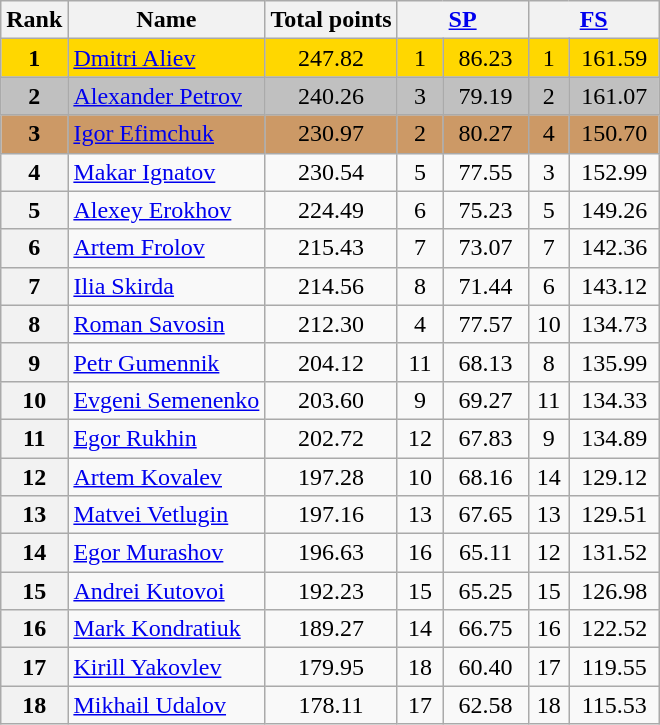<table class="wikitable sortable">
<tr>
<th>Rank</th>
<th>Name</th>
<th>Total points</th>
<th colspan="2" width="80px"><a href='#'>SP</a></th>
<th colspan="2" width="80px"><a href='#'>FS</a></th>
</tr>
<tr bgcolor="gold">
<td align="center"><strong>1</strong></td>
<td><a href='#'>Dmitri Aliev</a></td>
<td align="center">247.82</td>
<td align="center">1</td>
<td align="center">86.23</td>
<td align="center">1</td>
<td align="center">161.59</td>
</tr>
<tr bgcolor="silver">
<td align="center"><strong>2</strong></td>
<td><a href='#'>Alexander Petrov</a></td>
<td align="center">240.26</td>
<td align="center">3</td>
<td align="center">79.19</td>
<td align="center">2</td>
<td align="center">161.07</td>
</tr>
<tr bgcolor="cc9966">
<td align="center"><strong>3</strong></td>
<td><a href='#'>Igor Efimchuk</a></td>
<td align="center">230.97</td>
<td align="center">2</td>
<td align="center">80.27</td>
<td align="center">4</td>
<td align="center">150.70</td>
</tr>
<tr>
<th>4</th>
<td><a href='#'>Makar Ignatov</a></td>
<td align="center">230.54</td>
<td align="center">5</td>
<td align="center">77.55</td>
<td align="center">3</td>
<td align="center">152.99</td>
</tr>
<tr>
<th>5</th>
<td><a href='#'>Alexey Erokhov</a></td>
<td align="center">224.49</td>
<td align="center">6</td>
<td align="center">75.23</td>
<td align="center">5</td>
<td align="center">149.26</td>
</tr>
<tr>
<th>6</th>
<td><a href='#'>Artem Frolov</a></td>
<td align="center">215.43</td>
<td align="center">7</td>
<td align="center">73.07</td>
<td align="center">7</td>
<td align="center">142.36</td>
</tr>
<tr>
<th>7</th>
<td><a href='#'>Ilia Skirda</a></td>
<td align="center">214.56</td>
<td align="center">8</td>
<td align="center">71.44</td>
<td align="center">6</td>
<td align="center">143.12</td>
</tr>
<tr>
<th>8</th>
<td><a href='#'>Roman Savosin</a></td>
<td align="center">212.30</td>
<td align="center">4</td>
<td align="center">77.57</td>
<td align="center">10</td>
<td align="center">134.73</td>
</tr>
<tr>
<th>9</th>
<td><a href='#'>Petr Gumennik</a></td>
<td align="center">204.12</td>
<td align="center">11</td>
<td align="center">68.13</td>
<td align="center">8</td>
<td align="center">135.99</td>
</tr>
<tr>
<th>10</th>
<td><a href='#'>Evgeni Semenenko</a></td>
<td align="center">203.60</td>
<td align="center">9</td>
<td align="center">69.27</td>
<td align="center">11</td>
<td align="center">134.33</td>
</tr>
<tr>
<th>11</th>
<td><a href='#'>Egor Rukhin</a></td>
<td align="center">202.72</td>
<td align="center">12</td>
<td align="center">67.83</td>
<td align="center">9</td>
<td align="center">134.89</td>
</tr>
<tr>
<th>12</th>
<td><a href='#'>Artem Kovalev</a></td>
<td align="center">197.28</td>
<td align="center">10</td>
<td align="center">68.16</td>
<td align="center">14</td>
<td align="center">129.12</td>
</tr>
<tr>
<th>13</th>
<td><a href='#'>Matvei Vetlugin</a></td>
<td align="center">197.16</td>
<td align="center">13</td>
<td align="center">67.65</td>
<td align="center">13</td>
<td align="center">129.51</td>
</tr>
<tr>
<th>14</th>
<td><a href='#'>Egor Murashov</a></td>
<td align="center">196.63</td>
<td align="center">16</td>
<td align="center">65.11</td>
<td align="center">12</td>
<td align="center">131.52</td>
</tr>
<tr>
<th>15</th>
<td><a href='#'>Andrei Kutovoi</a></td>
<td align="center">192.23</td>
<td align="center">15</td>
<td align="center">65.25</td>
<td align="center">15</td>
<td align="center">126.98</td>
</tr>
<tr>
<th>16</th>
<td><a href='#'>Mark Kondratiuk</a></td>
<td align="center">189.27</td>
<td align="center">14</td>
<td align="center">66.75</td>
<td align="center">16</td>
<td align="center">122.52</td>
</tr>
<tr>
<th>17</th>
<td><a href='#'>Kirill Yakovlev</a></td>
<td align="center">179.95</td>
<td align="center">18</td>
<td align="center">60.40</td>
<td align="center">17</td>
<td align="center">119.55</td>
</tr>
<tr>
<th>18</th>
<td><a href='#'>Mikhail Udalov</a></td>
<td align="center">178.11</td>
<td align="center">17</td>
<td align="center">62.58</td>
<td align="center">18</td>
<td align="center">115.53</td>
</tr>
</table>
